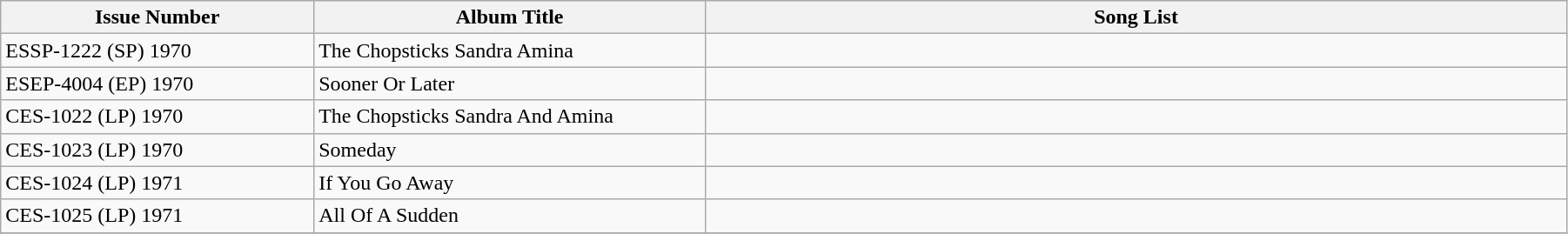<table class="wikitable" width=95% align=center>
<tr>
<th colspan=1 width=20%>Issue Number</th>
<th colspan=1 width=25%>Album Title</th>
<th colspan=1 width=55%>Song List</th>
</tr>
<tr>
<td>ESSP-1222 (SP) 1970</td>
<td>The Chopsticks Sandra Amina</td>
<td></td>
</tr>
<tr>
<td>ESEP-4004 (EP) 1970</td>
<td>Sooner Or Later</td>
<td></td>
</tr>
<tr>
<td>CES-1022 (LP) 1970</td>
<td>The Chopsticks Sandra And Amina</td>
<td></td>
</tr>
<tr>
<td>CES-1023 (LP) 1970</td>
<td>Someday</td>
<td></td>
</tr>
<tr>
<td>CES-1024 (LP) 1971</td>
<td>If You Go Away</td>
<td></td>
</tr>
<tr>
<td>CES-1025 (LP) 1971</td>
<td>All Of A Sudden</td>
<td></td>
</tr>
<tr>
</tr>
</table>
